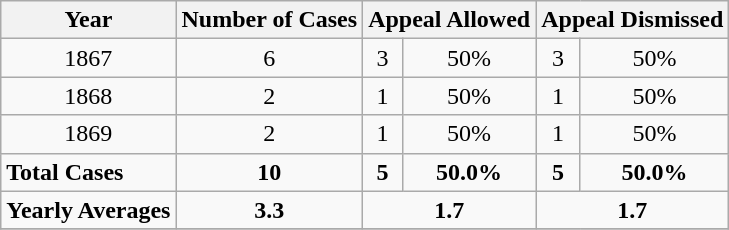<table class="wikitable sortable">
<tr>
<th>Year</th>
<th>Number of Cases</th>
<th colspan=2>Appeal Allowed</th>
<th colspan=2>Appeal Dismissed</th>
</tr>
<tr>
<td style="text-align: center;">1867</td>
<td style="text-align: center;">6</td>
<td style="text-align: center;">3</td>
<td style="text-align: center;">50%</td>
<td style="text-align: center;">3</td>
<td style="text-align: center;">50%</td>
</tr>
<tr>
<td style="text-align: center;">1868</td>
<td style="text-align: center;">2</td>
<td style="text-align: center;">1</td>
<td style="text-align: center;">50%</td>
<td style="text-align: center;">1</td>
<td style="text-align: center;">50%</td>
</tr>
<tr>
<td style="text-align: center;">1869</td>
<td style="text-align: center;">2</td>
<td style="text-align: center;">1</td>
<td style="text-align: center;">50%</td>
<td style="text-align: center;">1</td>
<td style="text-align: center;">50%</td>
</tr>
<tr>
<td><strong>Total Cases</strong></td>
<td style="text-align: center;"><strong>10</strong></td>
<td style="text-align: center;"><strong>5</strong></td>
<td style="text-align: center;"><strong>50.0%</strong></td>
<td style="text-align: center;"><strong>5</strong></td>
<td style="text-align: center;"><strong>50.0%</strong></td>
</tr>
<tr>
<td><strong>Yearly Averages</strong></td>
<td style="text-align: center;"><strong>3.3</strong></td>
<td colspan=2 style="text-align: center;"><strong>1.7</strong></td>
<td colspan=2 style="text-align:center;"><strong>1.7</strong></td>
</tr>
<tr>
</tr>
</table>
